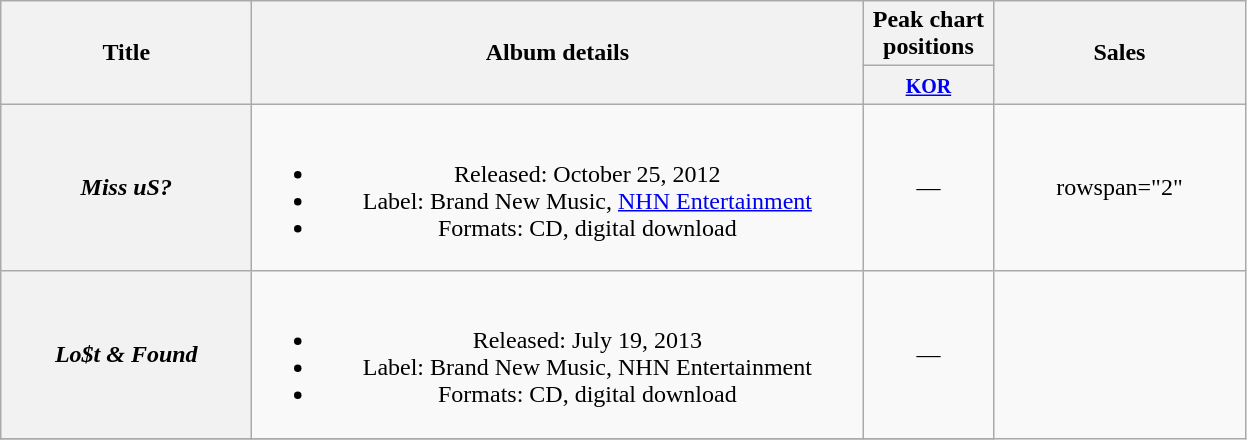<table class="wikitable plainrowheaders" style="text-align:center;">
<tr>
<th scope="col" rowspan="2" style="width:10em;">Title</th>
<th scope="col" rowspan="2" style="width:25em;">Album details</th>
<th scope="col" colspan="1" style="width:5em;">Peak chart positions</th>
<th scope="col" rowspan="2" style="width:10em;">Sales</th>
</tr>
<tr>
<th><small><a href='#'>KOR</a></small><br></th>
</tr>
<tr>
<th scope="row"><em>Miss uS?</em></th>
<td><br><ul><li>Released: October 25, 2012</li><li>Label: Brand New Music, <a href='#'>NHN Entertainment</a></li><li>Formats: CD, digital download</li></ul></td>
<td>—</td>
<td>rowspan="2" </td>
</tr>
<tr>
<th scope="row"><em>Lo$t & Found</em></th>
<td><br><ul><li>Released: July 19, 2013</li><li>Label: Brand New Music, NHN Entertainment</li><li>Formats: CD, digital download</li></ul></td>
<td>—</td>
</tr>
<tr>
</tr>
</table>
